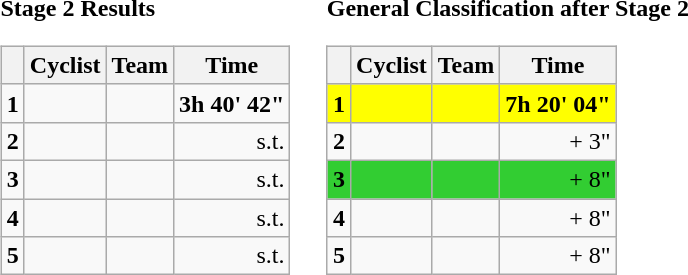<table>
<tr>
<td><strong>Stage 2 Results</strong><br><table class="wikitable">
<tr>
<th></th>
<th>Cyclist</th>
<th>Team</th>
<th>Time</th>
</tr>
<tr>
<td><strong>1</strong></td>
<td><strong></strong></td>
<td><strong></strong></td>
<td align="right"><strong>3h 40' 42"</strong></td>
</tr>
<tr>
<td><strong>2</strong></td>
<td></td>
<td></td>
<td align="right">s.t.</td>
</tr>
<tr>
<td><strong>3</strong></td>
<td></td>
<td></td>
<td align="right">s.t.</td>
</tr>
<tr>
<td><strong>4</strong></td>
<td></td>
<td></td>
<td align="right">s.t.</td>
</tr>
<tr>
<td><strong>5</strong></td>
<td></td>
<td></td>
<td align="right">s.t.</td>
</tr>
</table>
</td>
<td></td>
<td><strong>General Classification after Stage 2</strong><br><table class="wikitable">
<tr>
<th></th>
<th>Cyclist</th>
<th>Team</th>
<th>Time</th>
</tr>
<tr style="background:yellow">
<td><strong>1</strong></td>
<td><strong> </strong></td>
<td><strong></strong></td>
<td align="right"><strong>7h 20' 04"</strong></td>
</tr>
<tr>
<td><strong>2</strong></td>
<td></td>
<td></td>
<td align="right">+ 3"</td>
</tr>
<tr bgcolor="limegreen">
<td><strong>3</strong></td>
<td></td>
<td></td>
<td align="right">+ 8"</td>
</tr>
<tr>
<td><strong>4</strong></td>
<td></td>
<td></td>
<td align="right">+ 8"</td>
</tr>
<tr>
<td><strong>5</strong></td>
<td></td>
<td></td>
<td align="right">+ 8"</td>
</tr>
</table>
</td>
</tr>
</table>
